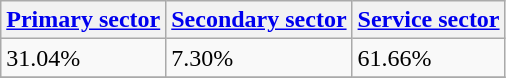<table class="wikitable" border="1">
<tr>
<th><a href='#'>Primary sector</a></th>
<th><a href='#'>Secondary sector</a></th>
<th><a href='#'>Service sector</a></th>
</tr>
<tr>
<td>31.04%</td>
<td>7.30%</td>
<td>61.66%</td>
</tr>
<tr>
</tr>
</table>
